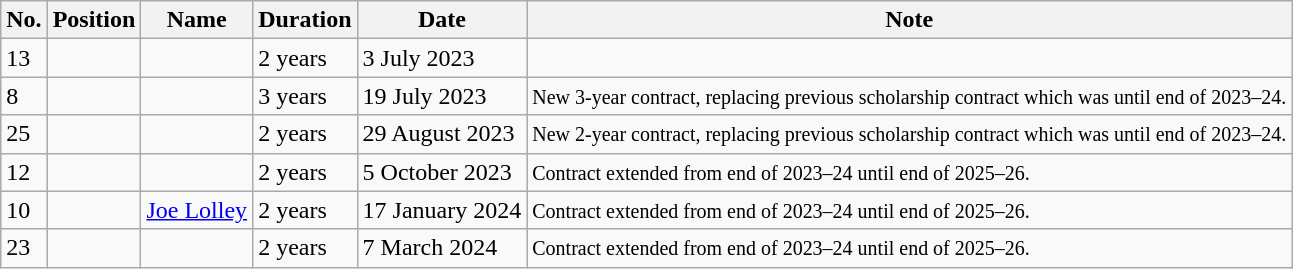<table class="wikitable sortable">
<tr>
<th>No.</th>
<th>Position</th>
<th>Name</th>
<th>Duration</th>
<th>Date</th>
<th>Note</th>
</tr>
<tr>
<td>13</td>
<td></td>
<td></td>
<td>2 years</td>
<td>3 July 2023</td>
<td></td>
</tr>
<tr>
<td>8</td>
<td></td>
<td></td>
<td>3 years</td>
<td>19 July 2023</td>
<td><small>New 3-year contract, replacing previous scholarship contract which was until end of 2023–24.</small></td>
</tr>
<tr>
<td>25</td>
<td></td>
<td></td>
<td>2 years</td>
<td>29 August 2023</td>
<td><small>New 2-year contract, replacing previous scholarship contract which was until end of 2023–24.</small></td>
</tr>
<tr>
<td>12</td>
<td></td>
<td></td>
<td>2 years</td>
<td>5 October 2023</td>
<td><small>Contract extended from end of 2023–24 until end of 2025–26.</small></td>
</tr>
<tr>
<td>10</td>
<td></td>
<td> <a href='#'>Joe Lolley</a></td>
<td>2 years</td>
<td>17 January 2024</td>
<td><small>Contract extended from end of 2023–24 until end of 2025–26.</small></td>
</tr>
<tr>
<td>23</td>
<td></td>
<td></td>
<td>2 years</td>
<td>7 March 2024</td>
<td><small>Contract extended from end of 2023–24 until end of 2025–26.</small></td>
</tr>
</table>
